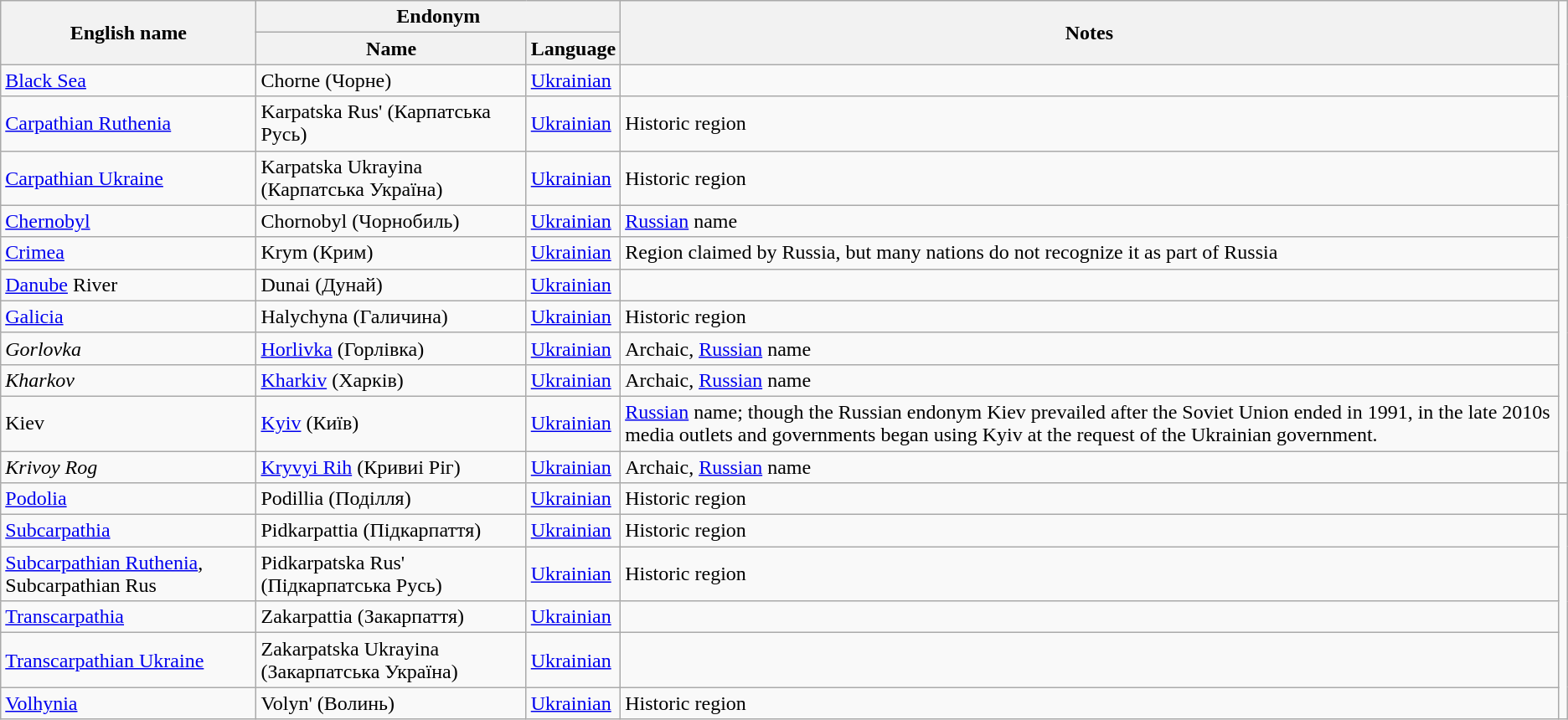<table class="wikitable sortable mw-collapsible">
<tr>
<th rowspan="2">English name</th>
<th colspan="2">Endonym</th>
<th rowspan="2">Notes</th>
</tr>
<tr>
<th>Name</th>
<th>Language</th>
</tr>
<tr>
<td><a href='#'>Black Sea</a></td>
<td>Chorne (Чорне)</td>
<td><a href='#'>Ukrainian</a></td>
<td></td>
</tr>
<tr>
<td><a href='#'>Carpathian Ruthenia</a></td>
<td>Karpatska Rus' (Карпатська Русь)</td>
<td><a href='#'>Ukrainian</a></td>
<td>Historic region</td>
</tr>
<tr>
<td><a href='#'>Carpathian Ukraine</a></td>
<td>Karpatska Ukrayina (Карпатська Україна)</td>
<td><a href='#'>Ukrainian</a></td>
<td>Historic region</td>
</tr>
<tr>
<td><a href='#'>Chernobyl</a></td>
<td>Chornobyl (Чорнобиль)</td>
<td><a href='#'>Ukrainian</a></td>
<td><a href='#'>Russian</a> name</td>
</tr>
<tr>
<td><a href='#'>Crimea</a></td>
<td>Krym (Крим)</td>
<td><a href='#'>Ukrainian</a></td>
<td>Region claimed by Russia, but many nations do not recognize it as part of Russia</td>
</tr>
<tr>
<td><a href='#'>Danube</a> River</td>
<td>Dunai (Дунай)</td>
<td><a href='#'>Ukrainian</a></td>
<td></td>
</tr>
<tr>
<td><a href='#'>Galicia</a></td>
<td>Halychyna (Галичина)</td>
<td><a href='#'>Ukrainian</a></td>
<td>Historic region</td>
</tr>
<tr>
<td><em>Gorlovka</em></td>
<td><a href='#'>Horlivka</a> (Горлівка)</td>
<td><a href='#'>Ukrainian</a></td>
<td>Archaic, <a href='#'>Russian</a> name</td>
</tr>
<tr>
<td><em>Kharkov</em></td>
<td><a href='#'>Kharkiv</a> (Харків)</td>
<td><a href='#'>Ukrainian</a></td>
<td>Archaic, <a href='#'>Russian</a> name</td>
</tr>
<tr>
<td>Kiev</td>
<td><a href='#'>Kyiv</a> (Київ)</td>
<td><a href='#'>Ukrainian</a></td>
<td><a href='#'>Russian</a> name; though the Russian endonym Kiev prevailed after the Soviet Union ended in 1991, in the late 2010s media outlets and governments began using Kyiv at the request of the Ukrainian government.</td>
</tr>
<tr>
<td><em>Krivoy Rog</em></td>
<td><a href='#'>Kryvyi Rih</a> (Кривиі Ріг)</td>
<td><a href='#'>Ukrainian</a></td>
<td>Archaic, <a href='#'>Russian</a> name</td>
</tr>
<tr>
<td><a href='#'>Podolia</a></td>
<td>Podillia (Поділля)</td>
<td><a href='#'>Ukrainian</a></td>
<td>Historic region</td>
<td></td>
</tr>
<tr>
<td><a href='#'>Subcarpathia</a></td>
<td>Pidkarpattia (Підкарпаття)</td>
<td><a href='#'>Ukrainian</a></td>
<td>Historic region</td>
</tr>
<tr>
<td><a href='#'>Subcarpathian Ruthenia</a>, Subcarpathian Rus</td>
<td>Pidkarpatska Rus' (Підкарпатська Русь)</td>
<td><a href='#'>Ukrainian</a></td>
<td>Historic region</td>
</tr>
<tr>
<td><a href='#'>Transcarpathia</a></td>
<td>Zakarpattia (Закарпаття)</td>
<td><a href='#'>Ukrainian</a></td>
<td></td>
</tr>
<tr>
<td><a href='#'>Transcarpathian Ukraine</a></td>
<td>Zakarpatska Ukrayina (Закарпатська Україна)</td>
<td><a href='#'>Ukrainian</a></td>
<td></td>
</tr>
<tr>
<td><a href='#'>Volhynia</a></td>
<td>Volyn' (Волинь)</td>
<td><a href='#'>Ukrainian</a></td>
<td>Historic region</td>
</tr>
</table>
